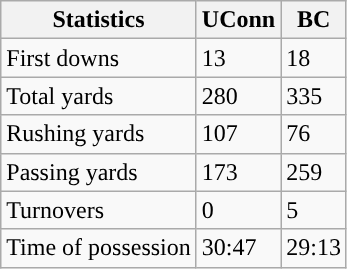<table class="wikitable">
<tr>
<th>Statistics</th>
<th>UConn</th>
<th>BC</th>
</tr>
<tr>
<td>First downs</td>
<td>13</td>
<td>18</td>
</tr>
<tr>
<td>Total yards</td>
<td>280</td>
<td>335</td>
</tr>
<tr>
<td>Rushing yards</td>
<td>107</td>
<td>76</td>
</tr>
<tr>
<td>Passing yards</td>
<td>173</td>
<td>259</td>
</tr>
<tr>
<td>Turnovers</td>
<td>0</td>
<td>5</td>
</tr>
<tr>
<td>Time of possession</td>
<td>30:47</td>
<td>29:13</td>
</tr>
</table>
